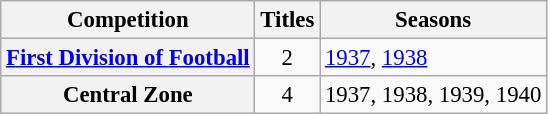<table class="wikitable plainrowheaders" style="font-size:95%; text-align:center;">
<tr>
<th>Competition</th>
<th>Titles</th>
<th>Seasons</th>
</tr>
<tr>
<th><a href='#'>First Division of Football</a></th>
<td>2</td>
<td align="left"><a href='#'>1937</a>, <a href='#'>1938</a></td>
</tr>
<tr>
<th>Central Zone</th>
<td>4</td>
<td align="left">1937, 1938, 1939, 1940</td>
</tr>
</table>
